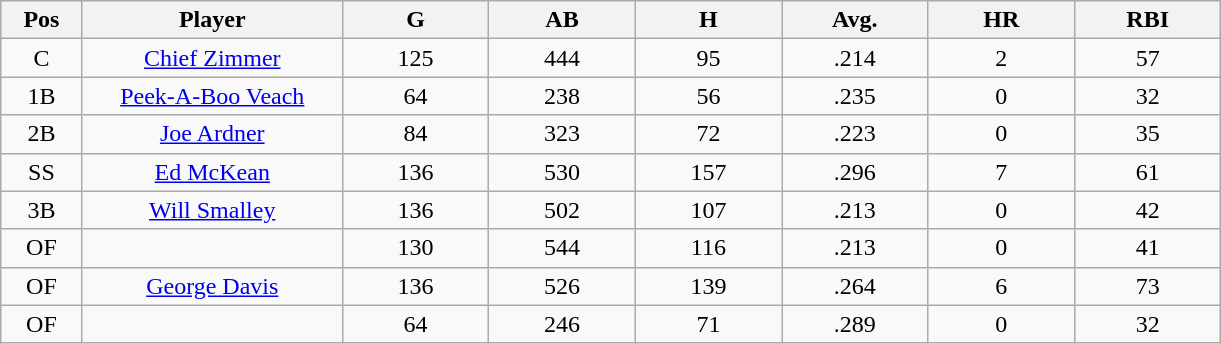<table class="wikitable sortable">
<tr>
<th bgcolor="#DDDDFF" width="5%">Pos</th>
<th bgcolor="#DDDDFF" width="16%">Player</th>
<th bgcolor="#DDDDFF" width="9%">G</th>
<th bgcolor="#DDDDFF" width="9%">AB</th>
<th bgcolor="#DDDDFF" width="9%">H</th>
<th bgcolor="#DDDDFF" width="9%">Avg.</th>
<th bgcolor="#DDDDFF" width="9%">HR</th>
<th bgcolor="#DDDDFF" width="9%">RBI</th>
</tr>
<tr align="center">
<td>C</td>
<td><a href='#'>Chief Zimmer</a></td>
<td>125</td>
<td>444</td>
<td>95</td>
<td>.214</td>
<td>2</td>
<td>57</td>
</tr>
<tr align=center>
<td>1B</td>
<td><a href='#'>Peek-A-Boo Veach</a></td>
<td>64</td>
<td>238</td>
<td>56</td>
<td>.235</td>
<td>0</td>
<td>32</td>
</tr>
<tr align=center>
<td>2B</td>
<td><a href='#'>Joe Ardner</a></td>
<td>84</td>
<td>323</td>
<td>72</td>
<td>.223</td>
<td>0</td>
<td>35</td>
</tr>
<tr align=center>
<td>SS</td>
<td><a href='#'>Ed McKean</a></td>
<td>136</td>
<td>530</td>
<td>157</td>
<td>.296</td>
<td>7</td>
<td>61</td>
</tr>
<tr align=center>
<td>3B</td>
<td><a href='#'>Will Smalley</a></td>
<td>136</td>
<td>502</td>
<td>107</td>
<td>.213</td>
<td>0</td>
<td>42</td>
</tr>
<tr align=center>
<td>OF</td>
<td></td>
<td>130</td>
<td>544</td>
<td>116</td>
<td>.213</td>
<td>0</td>
<td>41</td>
</tr>
<tr align="center">
<td>OF</td>
<td><a href='#'>George Davis</a></td>
<td>136</td>
<td>526</td>
<td>139</td>
<td>.264</td>
<td>6</td>
<td>73</td>
</tr>
<tr align=center>
<td>OF</td>
<td></td>
<td>64</td>
<td>246</td>
<td>71</td>
<td>.289</td>
<td>0</td>
<td>32</td>
</tr>
</table>
